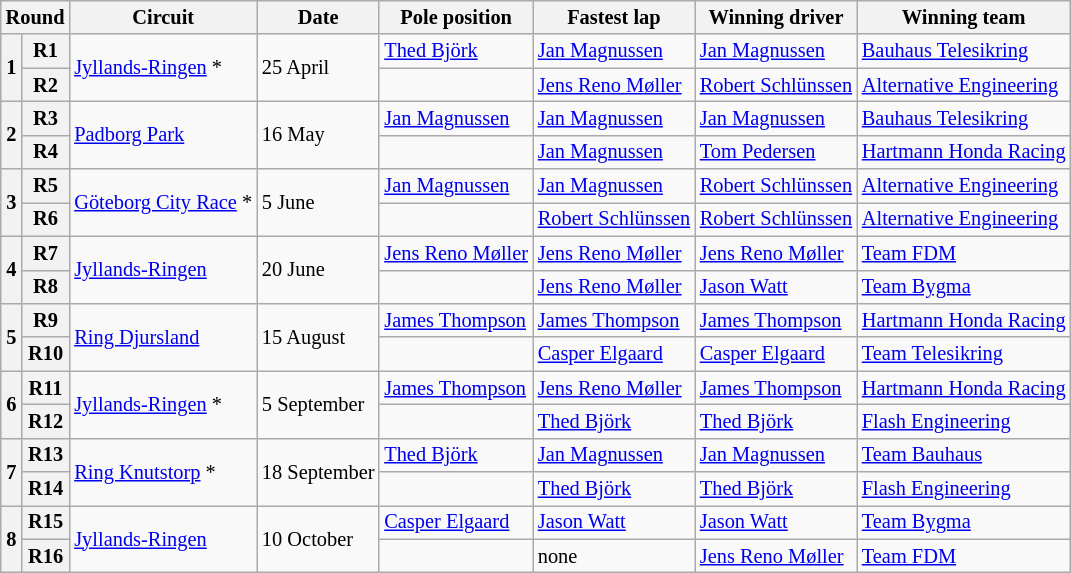<table class="wikitable" style="font-size: 85%">
<tr>
<th colspan=2>Round</th>
<th>Circuit</th>
<th>Date</th>
<th>Pole position</th>
<th>Fastest lap</th>
<th>Winning driver</th>
<th>Winning team</th>
</tr>
<tr>
<th rowspan=2>1</th>
<th>R1</th>
<td rowspan=2> <a href='#'>Jyllands-Ringen</a> *</td>
<td rowspan=2>25 April</td>
<td> <a href='#'>Thed Björk</a></td>
<td> <a href='#'>Jan Magnussen</a></td>
<td> <a href='#'>Jan Magnussen</a></td>
<td> <a href='#'>Bauhaus Telesikring</a></td>
</tr>
<tr>
<th>R2</th>
<td></td>
<td> <a href='#'>Jens Reno Møller</a></td>
<td> <a href='#'>Robert Schlünssen</a></td>
<td> <a href='#'>Alternative Engineering</a></td>
</tr>
<tr>
<th rowspan=2>2</th>
<th>R3</th>
<td rowspan=2> <a href='#'>Padborg Park</a></td>
<td rowspan=2>16 May</td>
<td> <a href='#'>Jan Magnussen</a></td>
<td> <a href='#'>Jan Magnussen</a></td>
<td> <a href='#'>Jan Magnussen</a></td>
<td> <a href='#'>Bauhaus Telesikring</a></td>
</tr>
<tr>
<th>R4</th>
<td></td>
<td> <a href='#'>Jan Magnussen</a></td>
<td> <a href='#'>Tom Pedersen</a></td>
<td> <a href='#'>Hartmann Honda Racing</a></td>
</tr>
<tr>
<th rowspan=2>3</th>
<th>R5</th>
<td rowspan=2> <a href='#'>Göteborg City Race</a> *</td>
<td rowspan=2>5 June</td>
<td> <a href='#'>Jan Magnussen</a></td>
<td> <a href='#'>Jan Magnussen</a></td>
<td> <a href='#'>Robert Schlünssen</a></td>
<td> <a href='#'>Alternative Engineering</a></td>
</tr>
<tr>
<th>R6</th>
<td></td>
<td> <a href='#'>Robert Schlünssen</a></td>
<td> <a href='#'>Robert Schlünssen</a></td>
<td> <a href='#'>Alternative Engineering</a></td>
</tr>
<tr>
<th rowspan=2>4</th>
<th>R7</th>
<td rowspan=2> <a href='#'>Jyllands-Ringen</a></td>
<td rowspan=2>20 June</td>
<td> <a href='#'>Jens Reno Møller</a></td>
<td> <a href='#'>Jens Reno Møller</a></td>
<td> <a href='#'>Jens Reno Møller</a></td>
<td> <a href='#'>Team FDM</a></td>
</tr>
<tr>
<th>R8</th>
<td></td>
<td> <a href='#'>Jens Reno Møller</a></td>
<td> <a href='#'>Jason Watt</a></td>
<td> <a href='#'>Team Bygma</a></td>
</tr>
<tr>
<th rowspan=2>5</th>
<th>R9</th>
<td rowspan=2> <a href='#'>Ring Djursland</a></td>
<td rowspan=2>15 August</td>
<td> <a href='#'>James Thompson</a></td>
<td> <a href='#'>James Thompson</a></td>
<td> <a href='#'>James Thompson</a></td>
<td> <a href='#'>Hartmann Honda Racing</a></td>
</tr>
<tr>
<th>R10</th>
<td></td>
<td> <a href='#'>Casper Elgaard</a></td>
<td> <a href='#'>Casper Elgaard</a></td>
<td> <a href='#'>Team Telesikring</a></td>
</tr>
<tr>
<th rowspan=2>6</th>
<th>R11</th>
<td rowspan=2> <a href='#'>Jyllands-Ringen</a> *</td>
<td rowspan=2>5 September</td>
<td> <a href='#'>James Thompson</a></td>
<td> <a href='#'>Jens Reno Møller</a></td>
<td> <a href='#'>James Thompson</a></td>
<td> <a href='#'>Hartmann Honda Racing</a></td>
</tr>
<tr>
<th>R12</th>
<td></td>
<td> <a href='#'>Thed Björk</a></td>
<td> <a href='#'>Thed Björk</a></td>
<td> <a href='#'>Flash Engineering</a></td>
</tr>
<tr>
<th rowspan=2>7</th>
<th>R13</th>
<td rowspan=2> <a href='#'>Ring Knutstorp</a> *</td>
<td rowspan=2>18 September</td>
<td> <a href='#'>Thed Björk</a></td>
<td> <a href='#'>Jan Magnussen</a></td>
<td> <a href='#'>Jan Magnussen</a></td>
<td> <a href='#'>Team Bauhaus</a></td>
</tr>
<tr>
<th>R14</th>
<td></td>
<td> <a href='#'>Thed Björk</a></td>
<td> <a href='#'>Thed Björk</a></td>
<td> <a href='#'>Flash Engineering</a></td>
</tr>
<tr>
<th rowspan=2>8</th>
<th>R15</th>
<td rowspan=2> <a href='#'>Jyllands-Ringen</a></td>
<td rowspan=2>10 October</td>
<td> <a href='#'>Casper Elgaard</a></td>
<td> <a href='#'>Jason Watt</a></td>
<td> <a href='#'>Jason Watt</a></td>
<td> <a href='#'>Team Bygma</a></td>
</tr>
<tr>
<th>R16</th>
<td></td>
<td> none</td>
<td> <a href='#'>Jens Reno Møller</a></td>
<td> <a href='#'>Team FDM</a></td>
</tr>
</table>
